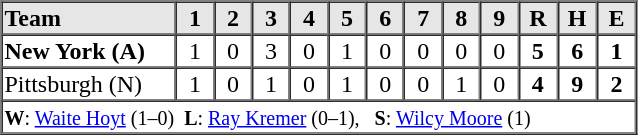<table border=1 cellspacing=0 width=425 style="margin-left:3em;">
<tr style="text-align:center; background-color:#e6e6e6;">
<th align=left width=125>Team</th>
<th width=25>1</th>
<th width=25>2</th>
<th width=25>3</th>
<th width=25>4</th>
<th width=25>5</th>
<th width=25>6</th>
<th width=25>7</th>
<th width=25>8</th>
<th width=25>9</th>
<th width=25>R</th>
<th width=25>H</th>
<th width=25>E</th>
</tr>
<tr style="text-align:center;">
<td align=left><strong>New York (A)</strong></td>
<td>1</td>
<td>0</td>
<td>3</td>
<td>0</td>
<td>1</td>
<td>0</td>
<td>0</td>
<td>0</td>
<td>0</td>
<td><strong>5</strong></td>
<td><strong>6</strong></td>
<td><strong>1</strong></td>
</tr>
<tr style="text-align:center;">
<td align=left>Pittsburgh (N)</td>
<td>1</td>
<td>0</td>
<td>1</td>
<td>0</td>
<td>1</td>
<td>0</td>
<td>0</td>
<td>1</td>
<td>0</td>
<td><strong>4</strong></td>
<td><strong>9</strong></td>
<td><strong>2</strong></td>
</tr>
<tr style="text-align:left;">
<td colspan=13><small><strong>W</strong>: <a href='#'>Waite Hoyt</a> (1–0)  <strong>L</strong>: <a href='#'>Ray Kremer</a> (0–1),   <strong>S</strong>: <a href='#'>Wilcy Moore</a> (1)</small></td>
</tr>
</table>
